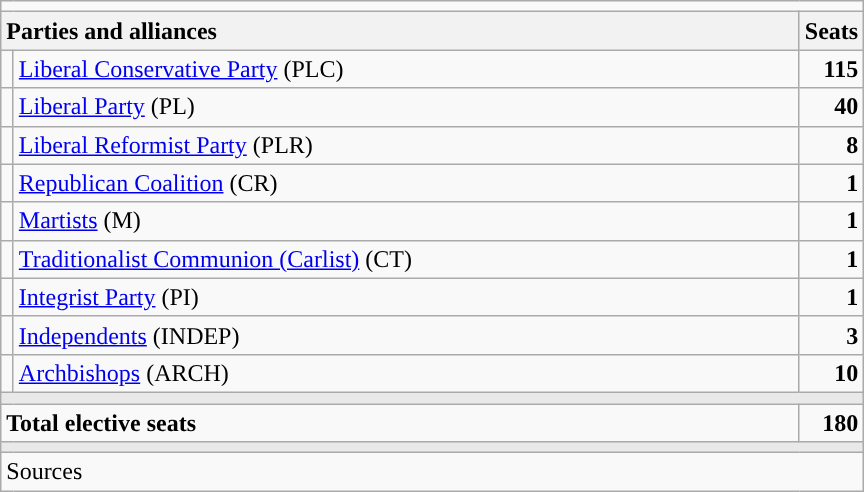<table class="wikitable" style="text-align:right;">
<tr>
<td colspan="3"></td>
</tr>
<tr>
<th style="text-align:left;" colspan="2" width="525">Parties and alliances</th>
<th width="35">Seats</th>
</tr>
<tr>
<td width="1" style="color:inherit;background:"></td>
<td align="left"><a href='#'>Liberal Conservative Party</a> (PLC)</td>
<td><strong>115</strong></td>
</tr>
<tr>
<td style="color:inherit;background:"></td>
<td align="left"><a href='#'>Liberal Party</a> (PL)</td>
<td><strong>40</strong></td>
</tr>
<tr>
<td style="color:inherit;background:"></td>
<td align="left"><a href='#'>Liberal Reformist Party</a> (PLR)</td>
<td><strong>8</strong></td>
</tr>
<tr>
<td style="color:inherit;background:"></td>
<td align="left"><a href='#'>Republican Coalition</a> (CR)</td>
<td><strong>1</strong></td>
</tr>
<tr>
<td style="color:inherit;background:"></td>
<td align="left"><a href='#'>Martists</a> (M)</td>
<td><strong>1</strong></td>
</tr>
<tr>
<td style="color:inherit;background:"></td>
<td align="left"><a href='#'>Traditionalist Communion (Carlist)</a> (CT)</td>
<td><strong>1</strong></td>
</tr>
<tr>
<td style="color:inherit;background:"></td>
<td align="left"><a href='#'>Integrist Party</a> (PI)</td>
<td><strong>1</strong></td>
</tr>
<tr>
<td style="color:inherit;background:"></td>
<td align="left"><a href='#'>Independents</a> (INDEP)</td>
<td><strong>3</strong></td>
</tr>
<tr>
<td style="color:inherit;background:"></td>
<td align="left"><a href='#'>Archbishops</a> (ARCH)</td>
<td><strong>10</strong></td>
</tr>
<tr>
<td colspan="3" bgcolor="#E9E9E9"></td>
</tr>
<tr style="font-weight:bold;">
<td align="left" colspan="2">Total elective seats</td>
<td>180</td>
</tr>
<tr>
<td colspan="3" bgcolor="#E9E9E9"></td>
</tr>
<tr>
<td align="left" colspan="3">Sources</td>
</tr>
</table>
